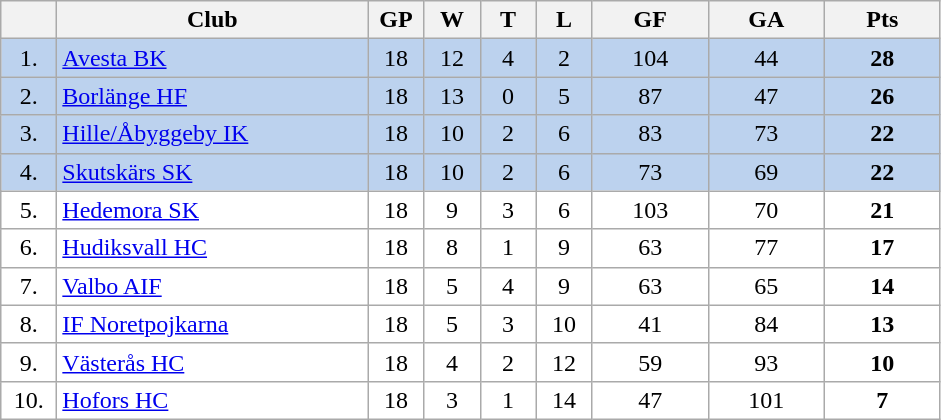<table class="wikitable">
<tr>
<th width="30"></th>
<th width="200">Club</th>
<th width="30">GP</th>
<th width="30">W</th>
<th width="30">T</th>
<th width="30">L</th>
<th width="70">GF</th>
<th width="70">GA</th>
<th width="70">Pts</th>
</tr>
<tr bgcolor="#BCD2EE" align="center">
<td>1.</td>
<td align="left"><a href='#'>Avesta BK</a></td>
<td>18</td>
<td>12</td>
<td>4</td>
<td>2</td>
<td>104</td>
<td>44</td>
<td><strong>28</strong></td>
</tr>
<tr bgcolor="#BCD2EE" align="center">
<td>2.</td>
<td align="left"><a href='#'>Borlänge HF</a></td>
<td>18</td>
<td>13</td>
<td>0</td>
<td>5</td>
<td>87</td>
<td>47</td>
<td><strong>26</strong></td>
</tr>
<tr bgcolor="#BCD2EE" align="center">
<td>3.</td>
<td align="left"><a href='#'>Hille/Åbyggeby IK</a></td>
<td>18</td>
<td>10</td>
<td>2</td>
<td>6</td>
<td>83</td>
<td>73</td>
<td><strong>22</strong></td>
</tr>
<tr bgcolor="#BCD2EE" align="center">
<td>4.</td>
<td align="left"><a href='#'>Skutskärs SK</a></td>
<td>18</td>
<td>10</td>
<td>2</td>
<td>6</td>
<td>73</td>
<td>69</td>
<td><strong>22</strong></td>
</tr>
<tr bgcolor="#FFFFFF" align="center">
<td>5.</td>
<td align="left"><a href='#'>Hedemora SK</a></td>
<td>18</td>
<td>9</td>
<td>3</td>
<td>6</td>
<td>103</td>
<td>70</td>
<td><strong>21</strong></td>
</tr>
<tr bgcolor="#FFFFFF" align="center">
<td>6.</td>
<td align="left"><a href='#'>Hudiksvall HC</a></td>
<td>18</td>
<td>8</td>
<td>1</td>
<td>9</td>
<td>63</td>
<td>77</td>
<td><strong>17</strong></td>
</tr>
<tr bgcolor="#FFFFFF" align="center">
<td>7.</td>
<td align="left"><a href='#'>Valbo AIF</a></td>
<td>18</td>
<td>5</td>
<td>4</td>
<td>9</td>
<td>63</td>
<td>65</td>
<td><strong>14</strong></td>
</tr>
<tr bgcolor="#FFFFFF" align="center">
<td>8.</td>
<td align="left"><a href='#'>IF Noretpojkarna</a></td>
<td>18</td>
<td>5</td>
<td>3</td>
<td>10</td>
<td>41</td>
<td>84</td>
<td><strong>13</strong></td>
</tr>
<tr bgcolor="#FFFFFF" align="center">
<td>9.</td>
<td align="left"><a href='#'>Västerås HC</a></td>
<td>18</td>
<td>4</td>
<td>2</td>
<td>12</td>
<td>59</td>
<td>93</td>
<td><strong>10</strong></td>
</tr>
<tr bgcolor="#FFFFFF" align="center">
<td>10.</td>
<td align="left"><a href='#'>Hofors HC</a></td>
<td>18</td>
<td>3</td>
<td>1</td>
<td>14</td>
<td>47</td>
<td>101</td>
<td><strong>7</strong></td>
</tr>
</table>
